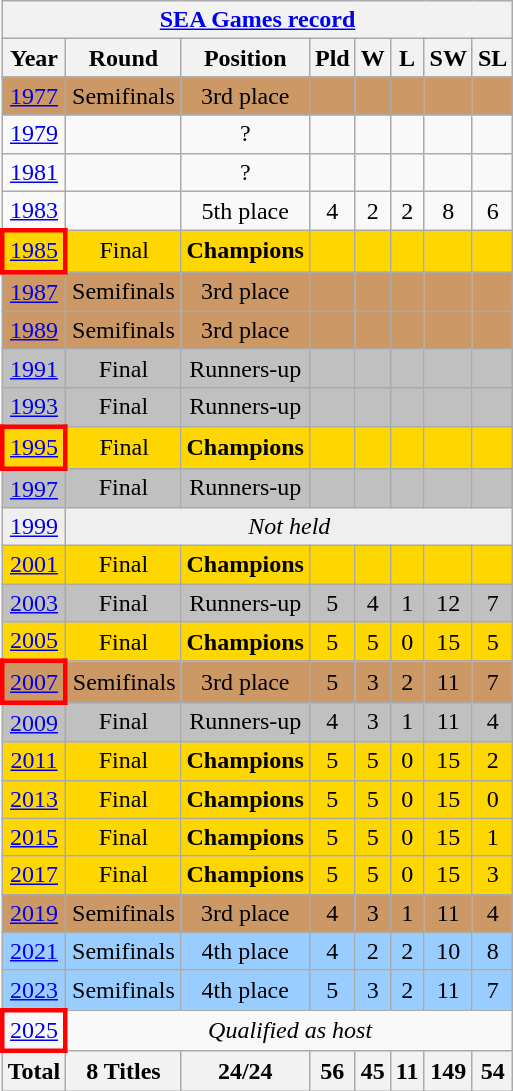<table class="wikitable" style="text-align: center;">
<tr>
<th colspan=8><a href='#'>SEA Games record</a></th>
</tr>
<tr>
<th>Year</th>
<th>Round</th>
<th>Position</th>
<th>Pld</th>
<th>W</th>
<th>L</th>
<th>SW</th>
<th>SL</th>
</tr>
<tr>
</tr>
<tr bgcolor=cc9966>
<td> <a href='#'>1977</a></td>
<td>Semifinals</td>
<td>3rd place</td>
<td></td>
<td></td>
<td></td>
<td></td>
<td></td>
</tr>
<tr bgcolor=>
<td> <a href='#'>1979</a></td>
<td></td>
<td>?</td>
<td></td>
<td></td>
<td></td>
<td></td>
<td></td>
</tr>
<tr bgcolor=>
<td> <a href='#'>1981</a></td>
<td></td>
<td>?</td>
<td></td>
<td></td>
<td></td>
<td></td>
<td></td>
</tr>
<tr bgcolor=>
<td> <a href='#'>1983</a></td>
<td></td>
<td>5th place</td>
<td>4</td>
<td>2</td>
<td>2</td>
<td>8</td>
<td>6</td>
</tr>
<tr bgcolor=gold>
<td style="border: 3px solid red"> <a href='#'>1985</a></td>
<td>Final</td>
<td><strong>Champions</strong></td>
<td></td>
<td></td>
<td></td>
<td></td>
<td></td>
</tr>
<tr bgcolor=cc9966>
<td> <a href='#'>1987</a></td>
<td>Semifinals</td>
<td>3rd place</td>
<td></td>
<td></td>
<td></td>
<td></td>
<td></td>
</tr>
<tr bgcolor=cc9966>
<td> <a href='#'>1989</a></td>
<td>Semifinals</td>
<td>3rd place</td>
<td></td>
<td></td>
<td></td>
<td></td>
<td></td>
</tr>
<tr bgcolor=silver>
<td> <a href='#'>1991</a></td>
<td>Final</td>
<td>Runners-up</td>
<td></td>
<td></td>
<td></td>
<td></td>
<td></td>
</tr>
<tr bgcolor=silver>
<td> <a href='#'>1993</a></td>
<td>Final</td>
<td>Runners-up</td>
<td></td>
<td></td>
<td></td>
<td></td>
<td></td>
</tr>
<tr bgcolor=gold>
<td style="border: 3px solid red"> <a href='#'>1995</a></td>
<td>Final</td>
<td><strong>Champions</strong></td>
<td></td>
<td></td>
<td></td>
<td></td>
<td></td>
</tr>
<tr bgcolor=silver>
<td> <a href='#'>1997</a></td>
<td>Final</td>
<td>Runners-up</td>
<td></td>
<td></td>
<td></td>
<td></td>
<td></td>
</tr>
<tr bgcolor="efefef">
<td> <a href='#'>1999</a></td>
<td colspan=7 rowspan=1 align=center><em>Not held</em></td>
</tr>
<tr bgcolor=gold>
<td> <a href='#'>2001</a></td>
<td>Final</td>
<td><strong>Champions</strong></td>
<td></td>
<td></td>
<td></td>
<td></td>
<td></td>
</tr>
<tr bgcolor=silver>
<td> <a href='#'>2003</a></td>
<td>Final</td>
<td>Runners-up</td>
<td>5</td>
<td>4</td>
<td>1</td>
<td>12</td>
<td>7</td>
</tr>
<tr bgcolor=gold>
<td> <a href='#'>2005</a></td>
<td>Final</td>
<td><strong>Champions</strong></td>
<td>5</td>
<td>5</td>
<td>0</td>
<td>15</td>
<td>5</td>
</tr>
<tr bgcolor=cc9966>
<td style="border: 3px solid red">  <a href='#'>2007</a></td>
<td>Semifinals</td>
<td>3rd place</td>
<td>5</td>
<td>3</td>
<td>2</td>
<td>11</td>
<td>7</td>
</tr>
<tr bgcolor=silver>
<td> <a href='#'>2009</a></td>
<td>Final</td>
<td>Runners-up</td>
<td>4</td>
<td>3</td>
<td>1</td>
<td>11</td>
<td>4</td>
</tr>
<tr bgcolor=gold>
<td> <a href='#'>2011</a></td>
<td>Final</td>
<td><strong>Champions</strong></td>
<td>5</td>
<td>5</td>
<td>0</td>
<td>15</td>
<td>2</td>
</tr>
<tr bgcolor=gold>
<td> <a href='#'>2013</a></td>
<td>Final</td>
<td><strong>Champions</strong></td>
<td>5</td>
<td>5</td>
<td>0</td>
<td>15</td>
<td>0</td>
</tr>
<tr bgcolor=gold>
<td> <a href='#'>2015</a></td>
<td>Final</td>
<td><strong>Champions</strong></td>
<td>5</td>
<td>5</td>
<td>0</td>
<td>15</td>
<td>1</td>
</tr>
<tr bgcolor=gold>
<td> <a href='#'>2017</a></td>
<td>Final</td>
<td><strong>Champions</strong></td>
<td>5</td>
<td>5</td>
<td>0</td>
<td>15</td>
<td>3</td>
</tr>
<tr bgcolor=cc9966>
<td> <a href='#'>2019</a></td>
<td>Semifinals</td>
<td>3rd place</td>
<td>4</td>
<td>3</td>
<td>1</td>
<td>11</td>
<td>4</td>
</tr>
<tr bgcolor=#9acdff>
<td> <a href='#'>2021</a></td>
<td>Semifinals</td>
<td>4th place</td>
<td>4</td>
<td>2</td>
<td>2</td>
<td>10</td>
<td>8</td>
</tr>
<tr bgcolor=#9acdff>
<td> <a href='#'>2023</a></td>
<td>Semifinals</td>
<td>4th place</td>
<td>5</td>
<td>3</td>
<td>2</td>
<td>11</td>
<td>7</td>
</tr>
<tr>
<td style="border: 3px solid red">  <a href='#'>2025</a></td>
<td colspan=7 align=center><em>Qualified as host</em></td>
</tr>
<tr bgcolor=>
<th>Total</th>
<th>8 Titles</th>
<th>24/24</th>
<th>56</th>
<th>45</th>
<th>11</th>
<th>149</th>
<th>54</th>
</tr>
</table>
